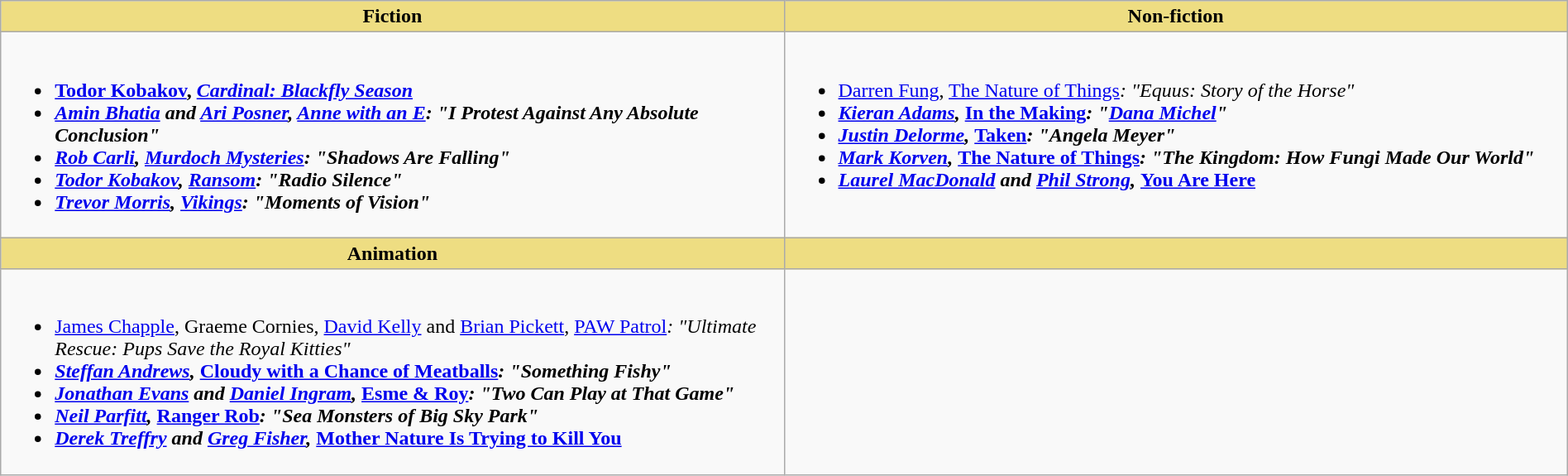<table class=wikitable width="100%">
<tr>
<th style="background:#EEDD82; width:50%">Fiction</th>
<th style="background:#EEDD82; width:50%">Non-fiction</th>
</tr>
<tr>
<td valign="top"><br><ul><li> <strong><a href='#'>Todor Kobakov</a>, <em><a href='#'>Cardinal: Blackfly Season</a><strong><em></li><li><a href='#'>Amin Bhatia</a> and <a href='#'>Ari Posner</a>, </em><a href='#'>Anne with an E</a><em>: "I Protest Against Any Absolute Conclusion"</li><li><a href='#'>Rob Carli</a>, </em><a href='#'>Murdoch Mysteries</a><em>: "Shadows Are Falling"</li><li><a href='#'>Todor Kobakov</a>, </em><a href='#'>Ransom</a><em>: "Radio Silence"</li><li><a href='#'>Trevor Morris</a>, </em><a href='#'>Vikings</a><em>: "Moments of Vision"</li></ul></td>
<td valign="top"><br><ul><li> </strong><a href='#'>Darren Fung</a>, </em><a href='#'>The Nature of Things</a><em>: "Equus: Story of the Horse"<strong></li><li><a href='#'>Kieran Adams</a>, </em><a href='#'>In the Making</a><em>: "<a href='#'>Dana Michel</a>"</li><li><a href='#'>Justin Delorme</a>, </em><a href='#'>Taken</a><em>: "Angela Meyer"</li><li><a href='#'>Mark Korven</a>, </em><a href='#'>The Nature of Things</a><em>: "The Kingdom: How Fungi Made Our World"</li><li><a href='#'>Laurel MacDonald</a> and <a href='#'>Phil Strong</a>, </em><a href='#'>You Are Here</a><em></li></ul></td>
</tr>
<tr>
<th style="background:#EEDD82; width:50%">Animation</th>
<th style="background:#EEDD82; width:50%"></th>
</tr>
<tr>
<td valign="top"><br><ul><li> </strong><a href='#'>James Chapple</a>, Graeme Cornies, <a href='#'>David Kelly</a> and <a href='#'>Brian Pickett</a>, </em><a href='#'>PAW Patrol</a><em>: "Ultimate Rescue: Pups Save the Royal Kitties"<strong></li><li><a href='#'>Steffan Andrews</a>, </em><a href='#'>Cloudy with a Chance of Meatballs</a><em>: "Something Fishy"</li><li><a href='#'>Jonathan Evans</a> and <a href='#'>Daniel Ingram</a>, </em><a href='#'>Esme & Roy</a><em>: "Two Can Play at That Game"</li><li><a href='#'>Neil Parfitt</a>, </em><a href='#'>Ranger Rob</a><em>: "Sea Monsters of Big Sky Park"</li><li><a href='#'>Derek Treffry</a> and <a href='#'>Greg Fisher</a>, </em><a href='#'>Mother Nature Is Trying to Kill You</a><em></li></ul></td>
</tr>
</table>
